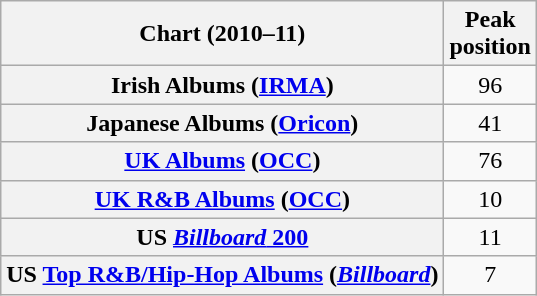<table class="wikitable sortable plainrowheaders">
<tr>
<th align="center">Chart (2010–11)</th>
<th align="center">Peak<br>position</th>
</tr>
<tr>
<th scope="row">Irish Albums (<a href='#'>IRMA</a>)</th>
<td style="text-align:center;">96</td>
</tr>
<tr>
<th scope="row">Japanese Albums (<a href='#'>Oricon</a>)</th>
<td style="text-align:center;">41</td>
</tr>
<tr>
<th scope="row"><a href='#'>UK Albums</a> (<a href='#'>OCC</a>)</th>
<td style="text-align:center;">76</td>
</tr>
<tr>
<th scope="row"><a href='#'>UK R&B Albums</a> (<a href='#'>OCC</a>)</th>
<td style="text-align:center;">10</td>
</tr>
<tr>
<th scope="row">US <a href='#'><em>Billboard</em> 200</a></th>
<td style="text-align:center;">11</td>
</tr>
<tr>
<th scope="row">US <a href='#'>Top R&B/Hip-Hop Albums</a> (<em><a href='#'>Billboard</a></em>)</th>
<td style="text-align:center;">7</td>
</tr>
</table>
